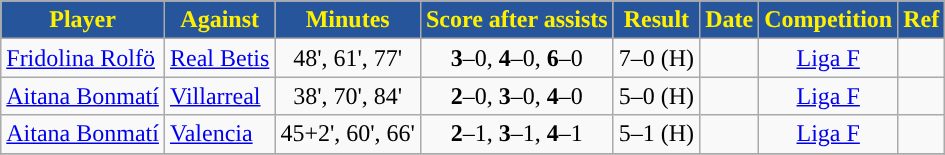<table class="wikitable">
<tr>
<th style="background:#26559B; color:#FFF000; ">Player</th>
<th style="background:#26559B; color:#FFF000; ">Against</th>
<th style="background:#26559B; color:#FFF000; text-align:center; ">Minutes</th>
<th style="background:#26559B; color:#FFF000; text-align:center; ">Score after assists</th>
<th style="background:#26559B; color:#FFF000; text-align:center; ">Result</th>
<th style="background:#26559B; color:#FFF000; ">Date</th>
<th style="background:#26559B; color:#FFF000; text-align:center; ">Competition</th>
<th style="background:#26559B; color:#FFF000; ">Ref</th>
</tr>
<tr>
<td> <a href='#'>Fridolina Rolfö</a></td>
<td> <a href='#'>Real Betis</a></td>
<td style="text-align:center">48', 61', 77'</td>
<td style="text-align:center"><strong>3</strong>–0, <strong>4</strong>–0, <strong>6</strong>–0</td>
<td>7–0 (H)</td>
<td></td>
<td style="text-align:center"><a href='#'>Liga F</a></td>
<td style="text-align:center"></td>
</tr>
<tr>
<td> <a href='#'>Aitana Bonmatí</a></td>
<td> <a href='#'>Villarreal</a></td>
<td style="text-align:center">38', 70', 84'</td>
<td style="text-align:center"><strong>2</strong>–0, <strong>3</strong>–0, <strong>4</strong>–0</td>
<td>5–0 (H)</td>
<td style="text-align:center"></td>
<td style="text-align:center"><a href='#'>Liga F</a></td>
<td style="text-align:center"></td>
</tr>
<tr>
<td> <a href='#'>Aitana Bonmatí</a></td>
<td> <a href='#'>Valencia</a></td>
<td style="text-align:center">45+2', 60', 66'</td>
<td style="text-align:center"><strong>2</strong>–1, <strong>3</strong>–1, <strong>4</strong>–1</td>
<td>5–1 (H)</td>
<td style="text-align:center"></td>
<td style="text-align:center"><a href='#'>Liga F</a></td>
<td style="text-align:center"></td>
</tr>
<tr>
</tr>
</table>
